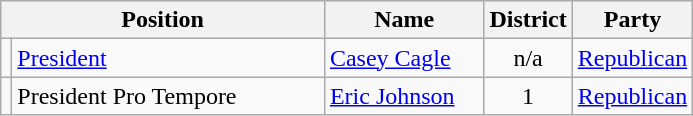<table class="wikitable">
<tr>
<th colspan=2 align=center>Position</th>
<th width="099" align=center>Name</th>
<th align=center>District</th>
<th align=center>Party</th>
</tr>
<tr>
<td></td>
<td width="201"><a href='#'>President</a></td>
<td><a href='#'>Casey Cagle</a></td>
<td align=center>n/a</td>
<td><a href='#'>Republican</a></td>
</tr>
<tr>
<td></td>
<td>President Pro Tempore</td>
<td><a href='#'>Eric Johnson</a></td>
<td align=center>1</td>
<td><a href='#'>Republican</a></td>
</tr>
</table>
